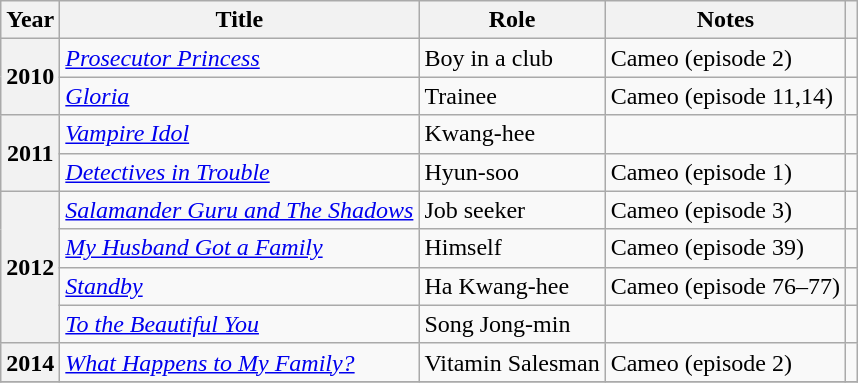<table class="wikitable sortable plainrowheaders">
<tr>
<th scope="col">Year</th>
<th scope="col">Title</th>
<th scope="col">Role</th>
<th scope="col">Notes</th>
<th scope="col" class="unsortable"></th>
</tr>
<tr>
<th scope="row"  rowspan="2">2010</th>
<td><em><a href='#'>Prosecutor Princess</a></em></td>
<td>Boy in a club</td>
<td>Cameo (episode 2)</td>
<td></td>
</tr>
<tr>
<td><em><a href='#'>Gloria</a></em></td>
<td>Trainee</td>
<td>Cameo  (episode 11,14)</td>
<td></td>
</tr>
<tr>
<th scope="row" rowspan="2">2011</th>
<td><em><a href='#'>Vampire Idol</a></em></td>
<td>Kwang-hee</td>
<td></td>
<td></td>
</tr>
<tr>
<td><em><a href='#'>Detectives in Trouble</a></em></td>
<td>Hyun-soo</td>
<td>Cameo (episode 1)</td>
<td></td>
</tr>
<tr>
<th scope="row" rowspan="4">2012</th>
<td><em><a href='#'>Salamander Guru and The Shadows</a></em></td>
<td>Job seeker</td>
<td>Cameo (episode 3)</td>
<td></td>
</tr>
<tr>
<td><em><a href='#'>My Husband Got a Family</a></em></td>
<td>Himself</td>
<td>Cameo  (episode 39)</td>
<td></td>
</tr>
<tr>
<td><em><a href='#'>Standby</a></em></td>
<td>Ha Kwang-hee</td>
<td>Cameo  (episode 76–77)</td>
<td></td>
</tr>
<tr>
<td><em><a href='#'>To the Beautiful You</a></em></td>
<td>Song Jong-min</td>
<td></td>
<td></td>
</tr>
<tr>
<th scope="row">2014</th>
<td><em><a href='#'>What Happens to My Family?</a></em></td>
<td>Vitamin Salesman</td>
<td>Cameo (episode 2)</td>
<td></td>
</tr>
<tr>
</tr>
</table>
